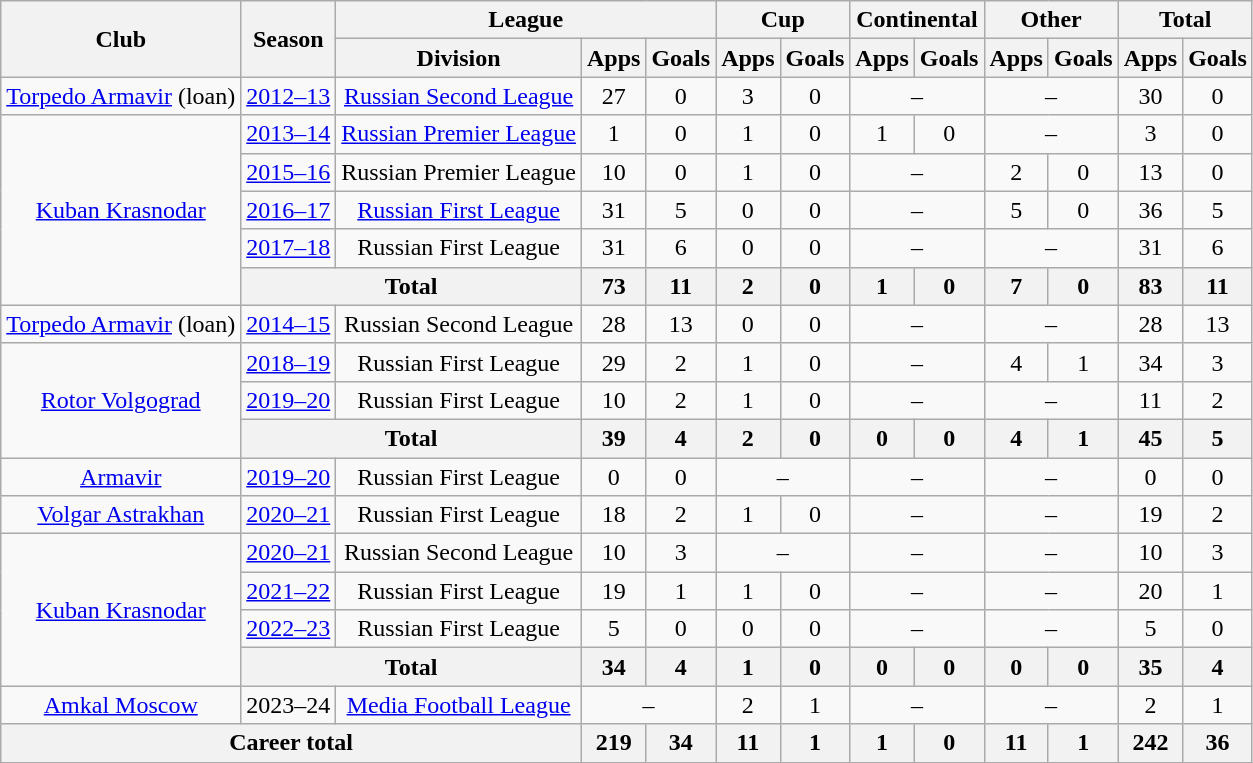<table class="wikitable" style="text-align: center;">
<tr>
<th rowspan=2>Club</th>
<th rowspan=2>Season</th>
<th colspan=3>League</th>
<th colspan=2>Cup</th>
<th colspan=2>Continental</th>
<th colspan=2>Other</th>
<th colspan=2>Total</th>
</tr>
<tr>
<th>Division</th>
<th>Apps</th>
<th>Goals</th>
<th>Apps</th>
<th>Goals</th>
<th>Apps</th>
<th>Goals</th>
<th>Apps</th>
<th>Goals</th>
<th>Apps</th>
<th>Goals</th>
</tr>
<tr>
<td><a href='#'>Torpedo Armavir</a> (loan)</td>
<td><a href='#'>2012–13</a></td>
<td><a href='#'>Russian Second League</a></td>
<td>27</td>
<td>0</td>
<td>3</td>
<td>0</td>
<td colspan=2>–</td>
<td colspan=2>–</td>
<td>30</td>
<td>0</td>
</tr>
<tr>
<td rowspan="5"><a href='#'>Kuban Krasnodar</a></td>
<td><a href='#'>2013–14</a></td>
<td><a href='#'>Russian Premier League</a></td>
<td>1</td>
<td>0</td>
<td>1</td>
<td>0</td>
<td>1</td>
<td>0</td>
<td colspan=2>–</td>
<td>3</td>
<td>0</td>
</tr>
<tr>
<td><a href='#'>2015–16</a></td>
<td>Russian Premier League</td>
<td>10</td>
<td>0</td>
<td>1</td>
<td>0</td>
<td colspan=2>–</td>
<td>2</td>
<td>0</td>
<td>13</td>
<td>0</td>
</tr>
<tr>
<td><a href='#'>2016–17</a></td>
<td><a href='#'>Russian First League</a></td>
<td>31</td>
<td>5</td>
<td>0</td>
<td>0</td>
<td colspan=2>–</td>
<td>5</td>
<td>0</td>
<td>36</td>
<td>5</td>
</tr>
<tr>
<td><a href='#'>2017–18</a></td>
<td>Russian First League</td>
<td>31</td>
<td>6</td>
<td>0</td>
<td>0</td>
<td colspan=2>–</td>
<td colspan=2>–</td>
<td>31</td>
<td>6</td>
</tr>
<tr>
<th colspan=2>Total</th>
<th>73</th>
<th>11</th>
<th>2</th>
<th>0</th>
<th>1</th>
<th>0</th>
<th>7</th>
<th>0</th>
<th>83</th>
<th>11</th>
</tr>
<tr>
<td><a href='#'>Torpedo Armavir</a> (loan)</td>
<td><a href='#'>2014–15</a></td>
<td>Russian Second League</td>
<td>28</td>
<td>13</td>
<td>0</td>
<td>0</td>
<td colspan=2>–</td>
<td colspan=2>–</td>
<td>28</td>
<td>13</td>
</tr>
<tr>
<td rowspan="3"><a href='#'>Rotor Volgograd</a></td>
<td><a href='#'>2018–19</a></td>
<td>Russian First League</td>
<td>29</td>
<td>2</td>
<td>1</td>
<td>0</td>
<td colspan=2>–</td>
<td>4</td>
<td>1</td>
<td>34</td>
<td>3</td>
</tr>
<tr>
<td><a href='#'>2019–20</a></td>
<td>Russian First League</td>
<td>10</td>
<td>2</td>
<td>1</td>
<td>0</td>
<td colspan=2>–</td>
<td colspan=2>–</td>
<td>11</td>
<td>2</td>
</tr>
<tr>
<th colspan=2>Total</th>
<th>39</th>
<th>4</th>
<th>2</th>
<th>0</th>
<th>0</th>
<th>0</th>
<th>4</th>
<th>1</th>
<th>45</th>
<th>5</th>
</tr>
<tr>
<td><a href='#'>Armavir</a></td>
<td><a href='#'>2019–20</a></td>
<td>Russian First League</td>
<td>0</td>
<td>0</td>
<td colspan=2>–</td>
<td colspan=2>–</td>
<td colspan=2>–</td>
<td>0</td>
<td>0</td>
</tr>
<tr>
<td><a href='#'>Volgar Astrakhan</a></td>
<td><a href='#'>2020–21</a></td>
<td>Russian First League</td>
<td>18</td>
<td>2</td>
<td>1</td>
<td>0</td>
<td colspan=2>–</td>
<td colspan=2>–</td>
<td>19</td>
<td>2</td>
</tr>
<tr>
<td rowspan="4"><a href='#'>Kuban Krasnodar</a></td>
<td><a href='#'>2020–21</a></td>
<td>Russian Second League</td>
<td>10</td>
<td>3</td>
<td colspan=2>–</td>
<td colspan=2>–</td>
<td colspan=2>–</td>
<td>10</td>
<td>3</td>
</tr>
<tr>
<td><a href='#'>2021–22</a></td>
<td>Russian First League</td>
<td>19</td>
<td>1</td>
<td>1</td>
<td>0</td>
<td colspan=2>–</td>
<td colspan=2>–</td>
<td>20</td>
<td>1</td>
</tr>
<tr>
<td><a href='#'>2022–23</a></td>
<td>Russian First League</td>
<td>5</td>
<td>0</td>
<td>0</td>
<td>0</td>
<td colspan=2>–</td>
<td colspan=2>–</td>
<td>5</td>
<td>0</td>
</tr>
<tr>
<th colspan=2>Total</th>
<th>34</th>
<th>4</th>
<th>1</th>
<th>0</th>
<th>0</th>
<th>0</th>
<th>0</th>
<th>0</th>
<th>35</th>
<th>4</th>
</tr>
<tr>
<td><a href='#'>Amkal Moscow</a></td>
<td>2023–24</td>
<td><a href='#'>Media Football League</a></td>
<td colspan=2>–</td>
<td>2</td>
<td>1</td>
<td colspan=2>–</td>
<td colspan=2>–</td>
<td>2</td>
<td>1</td>
</tr>
<tr>
<th colspan=3>Career total</th>
<th>219</th>
<th>34</th>
<th>11</th>
<th>1</th>
<th>1</th>
<th>0</th>
<th>11</th>
<th>1</th>
<th>242</th>
<th>36</th>
</tr>
</table>
